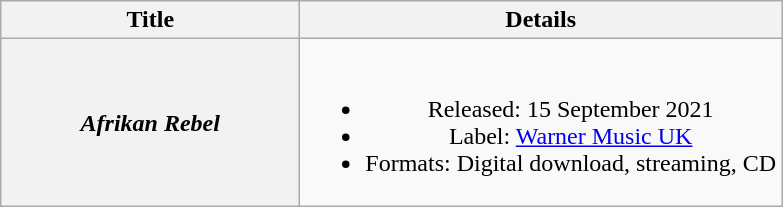<table class="wikitable plainrowheaders" style="text-align:center;">
<tr>
<th style="width:12em;">Title</th>
<th>Details</th>
</tr>
<tr>
<th scope="row"><em>Afrikan Rebel</em></th>
<td><br><ul><li>Released: 15 September 2021</li><li>Label: <a href='#'>Warner Music UK</a></li><li>Formats: Digital download, streaming, CD</li></ul></td>
</tr>
</table>
